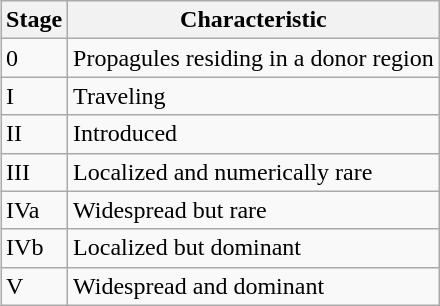<table class="wikitable" style="float:right;">
<tr>
<th>Stage</th>
<th>Characteristic</th>
</tr>
<tr>
<td>0</td>
<td>Propagules residing in a donor region</td>
</tr>
<tr>
<td>I</td>
<td>Traveling</td>
</tr>
<tr>
<td>II</td>
<td>Introduced</td>
</tr>
<tr>
<td>III</td>
<td>Localized and numerically rare</td>
</tr>
<tr>
<td>IVa</td>
<td>Widespread but rare</td>
</tr>
<tr>
<td>IVb</td>
<td>Localized but dominant</td>
</tr>
<tr>
<td>V</td>
<td>Widespread and dominant</td>
</tr>
</table>
